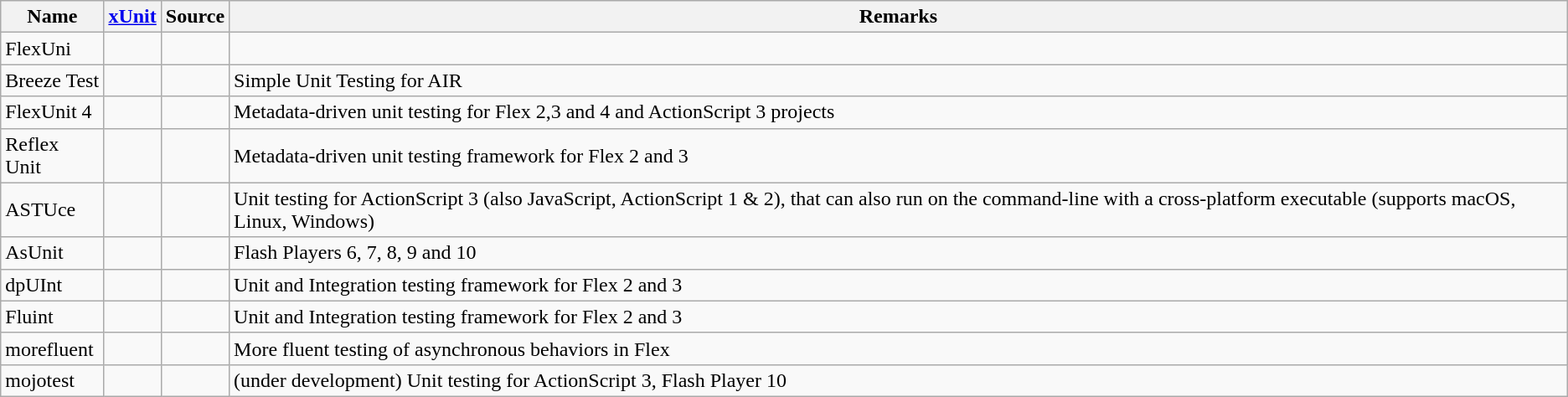<table class="wikitable sortable">
<tr>
<th>Name</th>
<th><a href='#'>xUnit</a></th>
<th>Source</th>
<th>Remarks</th>
</tr>
<tr>
<td>FlexUni</td>
<td></td>
<td></td>
<td></td>
</tr>
<tr>
<td>Breeze Test</td>
<td></td>
<td></td>
<td>Simple Unit Testing for AIR</td>
</tr>
<tr>
<td>FlexUnit 4</td>
<td></td>
<td></td>
<td>Metadata-driven unit testing for Flex 2,3 and 4 and ActionScript 3 projects</td>
</tr>
<tr>
<td>Reflex Unit</td>
<td></td>
<td></td>
<td>Metadata-driven unit testing framework for Flex 2 and 3</td>
</tr>
<tr>
<td>ASTUce</td>
<td></td>
<td></td>
<td>Unit testing for ActionScript 3 (also JavaScript, ActionScript 1 & 2), that can also run on the command-line with a cross-platform executable (supports macOS, Linux, Windows)</td>
</tr>
<tr>
<td>AsUnit</td>
<td></td>
<td></td>
<td>Flash Players 6, 7, 8, 9 and 10</td>
</tr>
<tr>
<td>dpUInt</td>
<td></td>
<td></td>
<td>Unit and Integration testing framework for Flex 2 and 3</td>
</tr>
<tr>
<td>Fluint</td>
<td></td>
<td></td>
<td>Unit and Integration testing framework for Flex 2 and 3</td>
</tr>
<tr>
<td>morefluent</td>
<td></td>
<td></td>
<td>More fluent testing of asynchronous behaviors in Flex</td>
</tr>
<tr>
<td>mojotest</td>
<td></td>
<td></td>
<td>(under development) Unit testing for ActionScript 3, Flash Player 10</td>
</tr>
</table>
